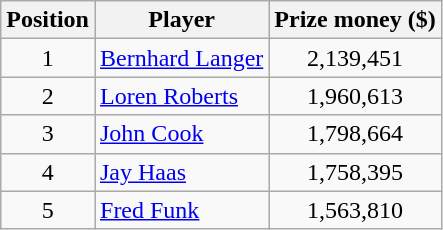<table class="wikitable">
<tr>
<th>Position</th>
<th>Player</th>
<th>Prize money ($)</th>
</tr>
<tr>
<td align=center>1</td>
<td> <a href='#'>Bernhard Langer</a></td>
<td align=center>2,139,451</td>
</tr>
<tr>
<td align=center>2</td>
<td> <a href='#'>Loren Roberts</a></td>
<td align=center>1,960,613</td>
</tr>
<tr>
<td align=center>3</td>
<td> <a href='#'>John Cook</a></td>
<td align=center>1,798,664</td>
</tr>
<tr>
<td align=center>4</td>
<td> <a href='#'>Jay Haas</a></td>
<td align=center>1,758,395</td>
</tr>
<tr>
<td align=center>5</td>
<td> <a href='#'>Fred Funk</a></td>
<td align=center>1,563,810</td>
</tr>
</table>
